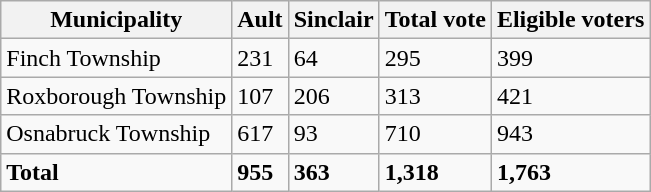<table class="wikitable sortable">
<tr>
<th>Municipality</th>
<th>Ault</th>
<th>Sinclair</th>
<th>Total vote</th>
<th>Eligible voters</th>
</tr>
<tr>
<td>Finch Township</td>
<td>231</td>
<td>64</td>
<td>295</td>
<td>399</td>
</tr>
<tr>
<td>Roxborough Township</td>
<td>107</td>
<td>206</td>
<td>313</td>
<td>421</td>
</tr>
<tr>
<td>Osnabruck Township</td>
<td>617</td>
<td>93</td>
<td>710</td>
<td>943</td>
</tr>
<tr>
<td><strong>Total</strong></td>
<td><strong>955</strong></td>
<td><strong>363</strong></td>
<td><strong>1,318</strong></td>
<td><strong>1,763</strong></td>
</tr>
</table>
